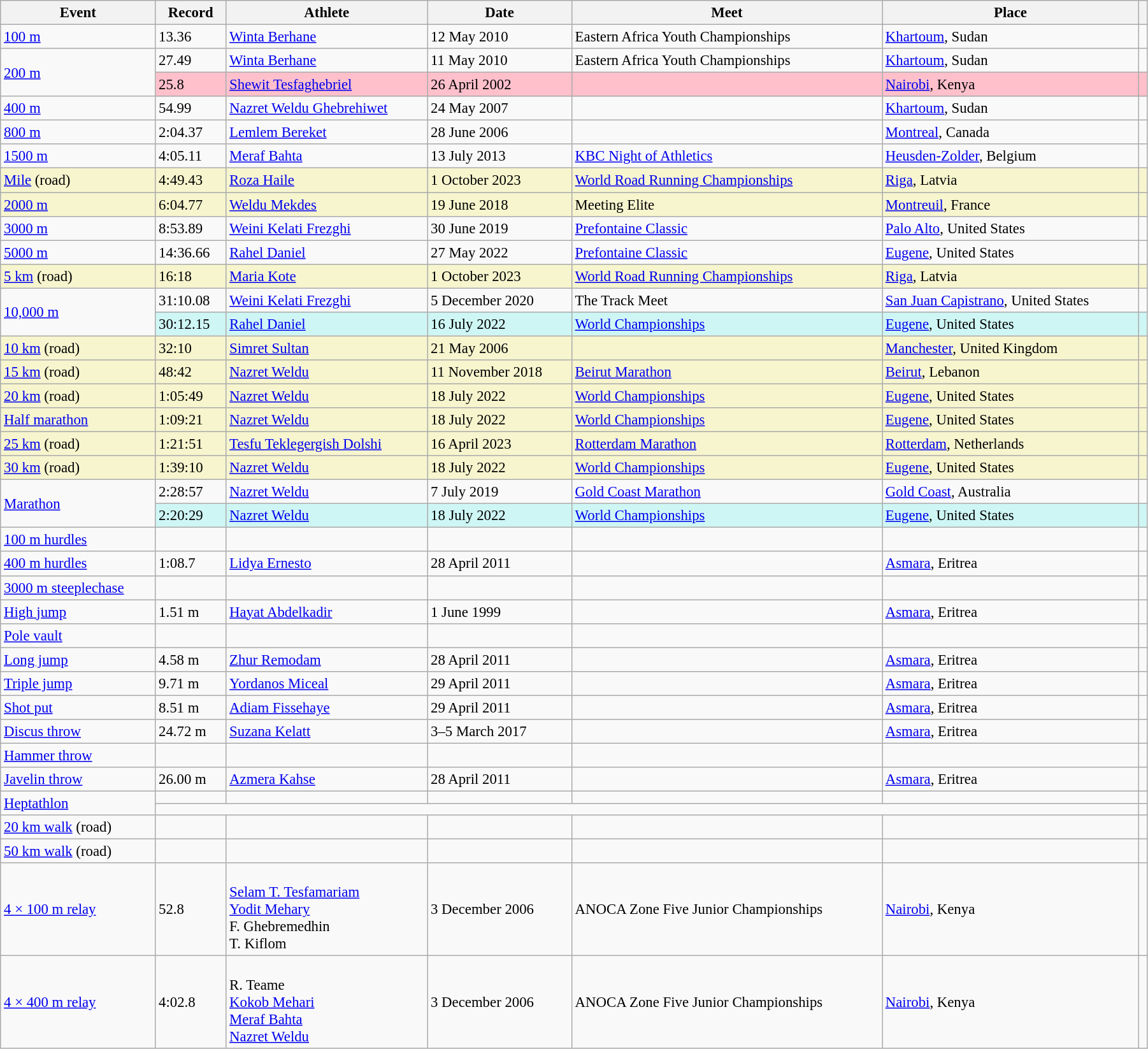<table class="wikitable" style="font-size:95%; width: 95%;">
<tr>
<th>Event</th>
<th>Record</th>
<th>Athlete</th>
<th>Date</th>
<th>Meet</th>
<th>Place</th>
<th></th>
</tr>
<tr>
<td><a href='#'>100 m</a></td>
<td>13.36 </td>
<td><a href='#'>Winta Berhane</a></td>
<td>12 May 2010</td>
<td>Eastern Africa Youth Championships</td>
<td><a href='#'>Khartoum</a>, Sudan</td>
<td></td>
</tr>
<tr>
<td rowspan=2><a href='#'>200 m</a></td>
<td>27.49 </td>
<td><a href='#'>Winta Berhane</a></td>
<td>11 May 2010</td>
<td>Eastern Africa Youth Championships</td>
<td><a href='#'>Khartoum</a>, Sudan</td>
<td></td>
</tr>
<tr style="background:pink">
<td>25.8 </td>
<td><a href='#'>Shewit Tesfaghebriel</a></td>
<td>26 April 2002</td>
<td></td>
<td><a href='#'>Nairobi</a>, Kenya</td>
<td></td>
</tr>
<tr>
<td><a href='#'>400 m</a></td>
<td>54.99</td>
<td><a href='#'>Nazret Weldu Ghebrehiwet</a></td>
<td>24 May 2007</td>
<td></td>
<td><a href='#'>Khartoum</a>, Sudan</td>
<td></td>
</tr>
<tr>
<td><a href='#'>800 m</a></td>
<td>2:04.37</td>
<td><a href='#'>Lemlem Bereket</a></td>
<td>28 June 2006</td>
<td></td>
<td><a href='#'>Montreal</a>, Canada</td>
<td></td>
</tr>
<tr>
<td><a href='#'>1500 m</a></td>
<td>4:05.11</td>
<td><a href='#'>Meraf Bahta</a></td>
<td>13 July 2013</td>
<td><a href='#'>KBC Night of Athletics</a></td>
<td><a href='#'>Heusden-Zolder</a>, Belgium</td>
<td></td>
</tr>
<tr style="background:#f6F5CE;">
<td><a href='#'>Mile</a> (road)</td>
<td>4:49.43 </td>
<td><a href='#'>Roza Haile</a></td>
<td>1 October 2023</td>
<td><a href='#'>World Road Running Championships</a></td>
<td><a href='#'>Riga</a>, Latvia</td>
<td></td>
</tr>
<tr style="background:#f6F5CE;">
<td><a href='#'>2000 m</a></td>
<td>6:04.77</td>
<td><a href='#'>Weldu Mekdes</a></td>
<td>19 June 2018</td>
<td>Meeting Elite</td>
<td><a href='#'>Montreuil</a>, France</td>
<td></td>
</tr>
<tr>
<td><a href='#'>3000 m</a></td>
<td>8:53.89</td>
<td><a href='#'>Weini Kelati Frezghi</a></td>
<td>30 June 2019</td>
<td><a href='#'>Prefontaine Classic</a></td>
<td><a href='#'>Palo Alto</a>, United States</td>
<td></td>
</tr>
<tr>
<td><a href='#'>5000 m</a></td>
<td>14:36.66</td>
<td><a href='#'>Rahel Daniel</a></td>
<td>27 May 2022</td>
<td><a href='#'>Prefontaine Classic</a></td>
<td><a href='#'>Eugene</a>, United States</td>
<td></td>
</tr>
<tr style="background:#f6F5CE;">
<td><a href='#'>5 km</a> (road)</td>
<td>16:18 </td>
<td><a href='#'>Maria Kote</a></td>
<td>1 October 2023</td>
<td><a href='#'>World Road Running Championships</a></td>
<td><a href='#'>Riga</a>, Latvia</td>
<td></td>
</tr>
<tr>
<td rowspan=2><a href='#'>10,000 m</a></td>
<td>31:10.08</td>
<td><a href='#'>Weini Kelati Frezghi</a></td>
<td>5 December 2020</td>
<td>The Track Meet</td>
<td><a href='#'>San Juan Capistrano</a>, United States</td>
<td></td>
</tr>
<tr bgcolor=#CEF6F5>
<td>30:12.15</td>
<td><a href='#'>Rahel Daniel</a></td>
<td>16 July 2022</td>
<td><a href='#'>World Championships</a></td>
<td><a href='#'>Eugene</a>, United States</td>
<td></td>
</tr>
<tr style="background:#f6F5CE;">
<td><a href='#'>10 km</a> (road)</td>
<td>32:10</td>
<td><a href='#'>Simret Sultan</a></td>
<td>21 May 2006</td>
<td></td>
<td><a href='#'>Manchester</a>, United Kingdom</td>
<td></td>
</tr>
<tr style="background:#f6F5CE;">
<td><a href='#'>15 km</a> (road)</td>
<td>48:42</td>
<td><a href='#'>Nazret Weldu</a></td>
<td>11 November 2018</td>
<td><a href='#'>Beirut Marathon</a></td>
<td><a href='#'>Beirut</a>, Lebanon</td>
<td></td>
</tr>
<tr style="background:#f6F5CE;">
<td><a href='#'>20 km</a> (road)</td>
<td>1:05:49</td>
<td><a href='#'>Nazret Weldu</a></td>
<td>18 July 2022</td>
<td><a href='#'>World Championships</a></td>
<td><a href='#'>Eugene</a>, United States</td>
<td></td>
</tr>
<tr style="background:#f6F5CE;">
<td><a href='#'>Half marathon</a></td>
<td>1:09:21</td>
<td><a href='#'>Nazret Weldu</a></td>
<td>18 July 2022</td>
<td><a href='#'>World Championships</a></td>
<td><a href='#'>Eugene</a>, United States</td>
<td></td>
</tr>
<tr style="background:#f6F5CE;">
<td><a href='#'>25 km</a> (road)</td>
<td>1:21:51 </td>
<td><a href='#'>Tesfu Teklegergish Dolshi</a></td>
<td>16 April 2023</td>
<td><a href='#'>Rotterdam Marathon</a></td>
<td><a href='#'>Rotterdam</a>, Netherlands</td>
<td></td>
</tr>
<tr style="background:#f6F5CE;">
<td><a href='#'>30 km</a> (road)</td>
<td>1:39:10</td>
<td><a href='#'>Nazret Weldu</a></td>
<td>18 July 2022</td>
<td><a href='#'>World Championships</a></td>
<td><a href='#'>Eugene</a>, United States</td>
<td></td>
</tr>
<tr>
<td rowspan=2><a href='#'>Marathon</a></td>
<td>2:28:57</td>
<td><a href='#'>Nazret Weldu</a></td>
<td>7 July 2019</td>
<td><a href='#'>Gold Coast Marathon</a></td>
<td><a href='#'>Gold Coast</a>, Australia</td>
<td></td>
</tr>
<tr bgcolor=#CEF6F5>
<td>2:20:29</td>
<td><a href='#'>Nazret Weldu</a></td>
<td>18 July 2022</td>
<td><a href='#'>World Championships</a></td>
<td><a href='#'>Eugene</a>, United States</td>
<td></td>
</tr>
<tr>
<td><a href='#'>100 m hurdles</a></td>
<td></td>
<td></td>
<td></td>
<td></td>
<td></td>
<td></td>
</tr>
<tr>
<td><a href='#'>400 m hurdles</a></td>
<td>1:08.7</td>
<td><a href='#'>Lidya Ernesto</a></td>
<td>28 April 2011</td>
<td></td>
<td><a href='#'>Asmara</a>, Eritrea</td>
<td></td>
</tr>
<tr>
<td><a href='#'>3000 m steeplechase</a></td>
<td></td>
<td></td>
<td></td>
<td></td>
<td></td>
<td></td>
</tr>
<tr>
<td><a href='#'>High jump</a></td>
<td>1.51 m</td>
<td><a href='#'>Hayat Abdelkadir</a></td>
<td>1 June 1999</td>
<td></td>
<td><a href='#'>Asmara</a>, Eritrea</td>
<td></td>
</tr>
<tr>
<td><a href='#'>Pole vault</a></td>
<td></td>
<td></td>
<td></td>
<td></td>
<td></td>
<td></td>
</tr>
<tr>
<td><a href='#'>Long jump</a></td>
<td>4.58 m</td>
<td><a href='#'>Zhur Remodam</a></td>
<td>28 April 2011</td>
<td></td>
<td><a href='#'>Asmara</a>, Eritrea</td>
<td></td>
</tr>
<tr>
<td><a href='#'>Triple jump</a></td>
<td>9.71 m</td>
<td><a href='#'>Yordanos Miceal</a></td>
<td>29 April 2011</td>
<td></td>
<td><a href='#'>Asmara</a>, Eritrea</td>
<td></td>
</tr>
<tr>
<td><a href='#'>Shot put</a></td>
<td>8.51 m</td>
<td><a href='#'>Adiam Fissehaye</a></td>
<td>29 April 2011</td>
<td></td>
<td><a href='#'>Asmara</a>, Eritrea</td>
<td></td>
</tr>
<tr>
<td><a href='#'>Discus throw</a></td>
<td>24.72 m</td>
<td><a href='#'>Suzana Kelatt</a></td>
<td>3–5 March 2017</td>
<td></td>
<td><a href='#'>Asmara</a>, Eritrea</td>
<td></td>
</tr>
<tr>
<td><a href='#'>Hammer throw</a></td>
<td></td>
<td></td>
<td></td>
<td></td>
<td></td>
<td></td>
</tr>
<tr>
<td><a href='#'>Javelin throw</a></td>
<td>26.00 m</td>
<td><a href='#'>Azmera Kahse</a></td>
<td>28 April 2011</td>
<td></td>
<td><a href='#'>Asmara</a>, Eritrea</td>
<td></td>
</tr>
<tr>
<td rowspan=2><a href='#'>Heptathlon</a></td>
<td></td>
<td></td>
<td></td>
<td></td>
<td></td>
<td></td>
</tr>
<tr>
<td colspan=5></td>
<td></td>
</tr>
<tr>
<td><a href='#'>20 km walk</a> (road)</td>
<td></td>
<td></td>
<td></td>
<td></td>
<td></td>
<td></td>
</tr>
<tr>
<td><a href='#'>50 km walk</a> (road)</td>
<td></td>
<td></td>
<td></td>
<td></td>
<td></td>
<td></td>
</tr>
<tr>
<td><a href='#'>4 × 100 m relay</a></td>
<td>52.8</td>
<td><br><a href='#'>Selam T. Tesfamariam</a><br><a href='#'>Yodit Mehary</a><br>F. Ghebremedhin<br>T. Kiflom</td>
<td>3 December 2006</td>
<td>ANOCA Zone Five Junior Championships</td>
<td><a href='#'>Nairobi</a>, Kenya</td>
<td></td>
</tr>
<tr>
<td><a href='#'>4 × 400 m relay</a></td>
<td>4:02.8</td>
<td><br>R. Teame<br><a href='#'>Kokob Mehari</a><br><a href='#'>Meraf Bahta</a><br><a href='#'>Nazret Weldu</a></td>
<td>3 December 2006</td>
<td>ANOCA Zone Five Junior Championships</td>
<td><a href='#'>Nairobi</a>, Kenya</td>
<td></td>
</tr>
</table>
